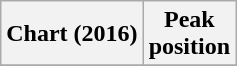<table class="wikitable">
<tr>
<th>Chart (2016)</th>
<th>Peak<br>position</th>
</tr>
<tr>
</tr>
</table>
